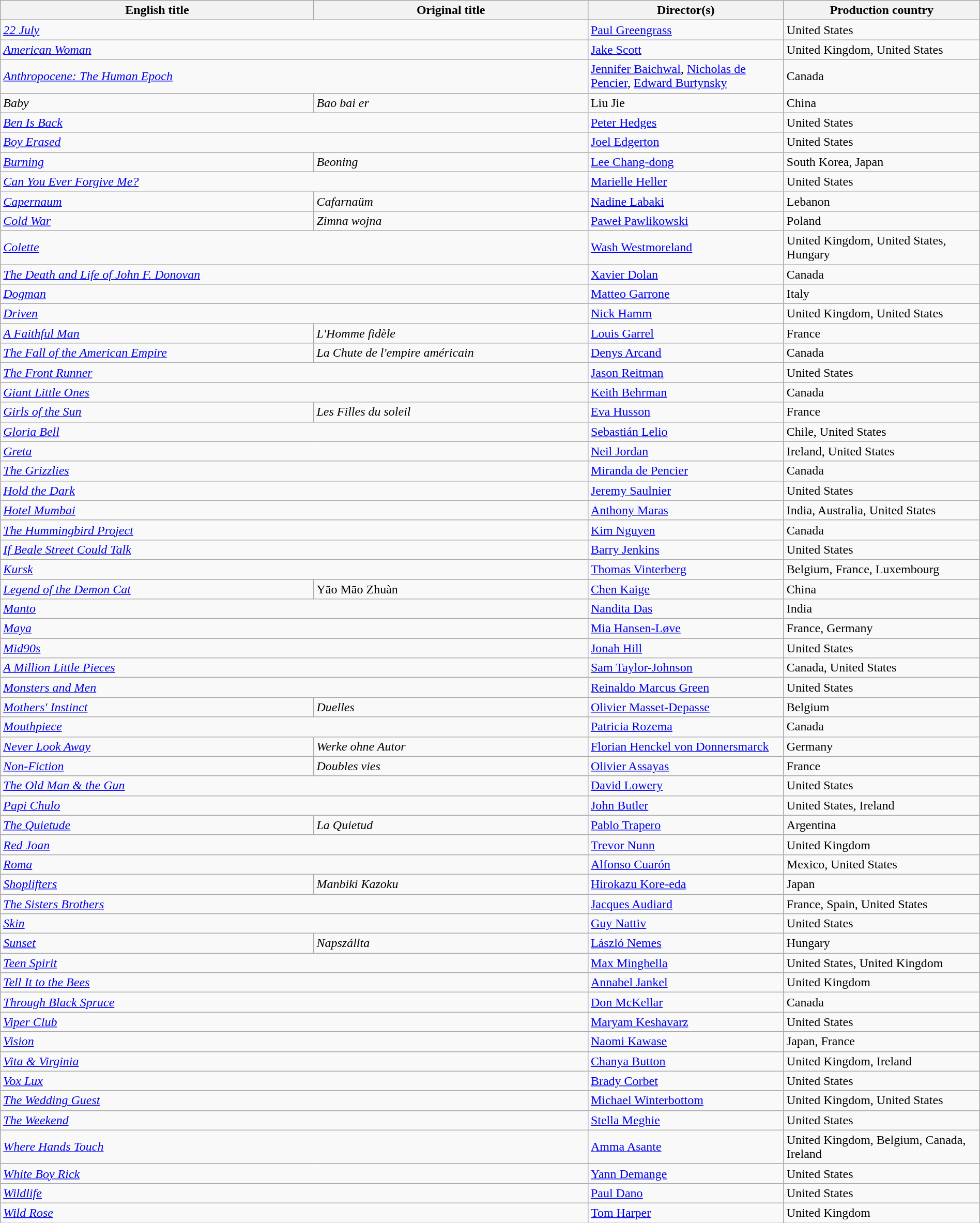<table class="wikitable" width=100%>
<tr>
<th scope="col" width="32%">English title</th>
<th scope="col" width="28%">Original title</th>
<th scope="col" width="20%">Director(s)</th>
<th scope="col" width="20%">Production country</th>
</tr>
<tr>
<td colspan=2><em><a href='#'>22 July</a></em></td>
<td><a href='#'>Paul Greengrass</a></td>
<td>United States</td>
</tr>
<tr>
<td colspan=2><em><a href='#'>American Woman</a></em></td>
<td><a href='#'>Jake Scott</a></td>
<td>United Kingdom, United States</td>
</tr>
<tr>
<td colspan=2><em><a href='#'>Anthropocene: The Human Epoch</a></em></td>
<td><a href='#'>Jennifer Baichwal</a>, <a href='#'>Nicholas de Pencier</a>, <a href='#'>Edward Burtynsky</a></td>
<td>Canada</td>
</tr>
<tr>
<td><em>Baby</em></td>
<td><em>Bao bai er</em></td>
<td>Liu Jie</td>
<td>China</td>
</tr>
<tr>
<td colspan=2><em><a href='#'>Ben Is Back</a></em></td>
<td><a href='#'>Peter Hedges</a></td>
<td>United States</td>
</tr>
<tr>
<td colspan=2><em><a href='#'>Boy Erased</a></em></td>
<td><a href='#'>Joel Edgerton</a></td>
<td>United States</td>
</tr>
<tr>
<td><em><a href='#'>Burning</a></em></td>
<td><em>Beoning</em></td>
<td><a href='#'>Lee Chang-dong</a></td>
<td>South Korea, Japan</td>
</tr>
<tr>
<td colspan=2><em><a href='#'>Can You Ever Forgive Me?</a></em></td>
<td><a href='#'>Marielle Heller</a></td>
<td>United States</td>
</tr>
<tr>
<td><em><a href='#'>Capernaum</a></em></td>
<td><em>Cafarnaüm</em></td>
<td><a href='#'>Nadine Labaki</a></td>
<td>Lebanon</td>
</tr>
<tr>
<td><em><a href='#'>Cold War</a></em></td>
<td><em>Zimna wojna</em></td>
<td><a href='#'>Paweł Pawlikowski</a></td>
<td>Poland</td>
</tr>
<tr>
<td colspan=2><em><a href='#'>Colette</a></em></td>
<td><a href='#'>Wash Westmoreland</a></td>
<td>United Kingdom, United States, Hungary</td>
</tr>
<tr>
<td colspan=2><em><a href='#'>The Death and Life of John F. Donovan</a></em></td>
<td><a href='#'>Xavier Dolan</a></td>
<td>Canada</td>
</tr>
<tr>
<td colspan=2><em><a href='#'>Dogman</a></em></td>
<td><a href='#'>Matteo Garrone</a></td>
<td>Italy</td>
</tr>
<tr>
<td colspan=2><em><a href='#'>Driven</a></em></td>
<td><a href='#'>Nick Hamm</a></td>
<td>United Kingdom, United States</td>
</tr>
<tr>
<td><em><a href='#'>A Faithful Man</a></em></td>
<td><em>L'Homme fidèle</em></td>
<td><a href='#'>Louis Garrel</a></td>
<td>France</td>
</tr>
<tr>
<td><em><a href='#'>The Fall of the American Empire</a></em></td>
<td><em>La Chute de l'empire américain</em></td>
<td><a href='#'>Denys Arcand</a></td>
<td>Canada</td>
</tr>
<tr>
<td colspan=2><em><a href='#'>The Front Runner</a></em></td>
<td><a href='#'>Jason Reitman</a></td>
<td>United States</td>
</tr>
<tr>
<td colspan=2><em><a href='#'>Giant Little Ones</a></em></td>
<td><a href='#'>Keith Behrman</a></td>
<td>Canada</td>
</tr>
<tr>
<td><em><a href='#'>Girls of the Sun</a></em></td>
<td><em>Les Filles du soleil</em></td>
<td><a href='#'>Eva Husson</a></td>
<td>France</td>
</tr>
<tr>
<td colspan=2><em><a href='#'>Gloria Bell</a></em></td>
<td><a href='#'>Sebastián Lelio</a></td>
<td>Chile, United States</td>
</tr>
<tr>
<td colspan=2><em><a href='#'>Greta</a></em></td>
<td><a href='#'>Neil Jordan</a></td>
<td>Ireland, United States</td>
</tr>
<tr>
<td colspan=2><em><a href='#'>The Grizzlies</a></em></td>
<td><a href='#'>Miranda de Pencier</a></td>
<td>Canada</td>
</tr>
<tr>
<td colspan=2><em><a href='#'>Hold the Dark</a></em></td>
<td><a href='#'>Jeremy Saulnier</a></td>
<td>United States</td>
</tr>
<tr>
<td colspan=2><em><a href='#'>Hotel Mumbai</a></em></td>
<td><a href='#'>Anthony Maras</a></td>
<td>India, Australia, United States</td>
</tr>
<tr>
<td colspan=2><em><a href='#'>The Hummingbird Project</a></em></td>
<td><a href='#'>Kim Nguyen</a></td>
<td>Canada</td>
</tr>
<tr>
<td colspan=2><em><a href='#'>If Beale Street Could Talk</a></em></td>
<td><a href='#'>Barry Jenkins</a></td>
<td>United States</td>
</tr>
<tr>
<td colspan=2><em><a href='#'>Kursk</a></em></td>
<td><a href='#'>Thomas Vinterberg</a></td>
<td>Belgium, France, Luxembourg</td>
</tr>
<tr>
<td><em><a href='#'>Legend of the Demon Cat</a></em></td>
<td>Yāo Māo Zhuàn</td>
<td><a href='#'>Chen Kaige</a></td>
<td>China</td>
</tr>
<tr>
<td colspan=2><em><a href='#'>Manto</a></em></td>
<td><a href='#'>Nandita Das</a></td>
<td>India</td>
</tr>
<tr>
<td colspan=2><em><a href='#'>Maya</a></em></td>
<td><a href='#'>Mia Hansen-Løve</a></td>
<td>France, Germany</td>
</tr>
<tr>
<td colspan=2><em><a href='#'>Mid90s</a></em></td>
<td><a href='#'>Jonah Hill</a></td>
<td>United States</td>
</tr>
<tr>
<td colspan=2><em><a href='#'>A Million Little Pieces</a></em></td>
<td><a href='#'>Sam Taylor-Johnson</a></td>
<td>Canada, United States</td>
</tr>
<tr>
<td colspan=2><em><a href='#'>Monsters and Men</a></em></td>
<td><a href='#'>Reinaldo Marcus Green</a></td>
<td>United States</td>
</tr>
<tr>
<td><em><a href='#'>Mothers' Instinct</a></em></td>
<td><em>Duelles</em></td>
<td><a href='#'>Olivier Masset-Depasse</a></td>
<td>Belgium</td>
</tr>
<tr>
<td colspan=2><em><a href='#'>Mouthpiece</a></em></td>
<td><a href='#'>Patricia Rozema</a></td>
<td>Canada</td>
</tr>
<tr>
<td><em><a href='#'>Never Look Away</a></em></td>
<td><em>Werke ohne Autor</em></td>
<td><a href='#'>Florian Henckel von Donnersmarck</a></td>
<td>Germany</td>
</tr>
<tr>
<td><em><a href='#'>Non-Fiction</a></em></td>
<td><em>Doubles vies</em></td>
<td><a href='#'>Olivier Assayas</a></td>
<td>France</td>
</tr>
<tr>
<td colspan=2><em><a href='#'>The Old Man & the Gun</a></em></td>
<td><a href='#'>David Lowery</a></td>
<td>United States</td>
</tr>
<tr>
<td colspan=2><em><a href='#'>Papi Chulo</a></em></td>
<td><a href='#'>John Butler</a></td>
<td>United States, Ireland</td>
</tr>
<tr>
<td><em><a href='#'>The Quietude</a></em></td>
<td><em>La Quietud</em></td>
<td><a href='#'>Pablo Trapero</a></td>
<td>Argentina</td>
</tr>
<tr>
<td colspan=2><em><a href='#'>Red Joan</a></em></td>
<td><a href='#'>Trevor Nunn</a></td>
<td>United Kingdom</td>
</tr>
<tr>
<td colspan=2><em><a href='#'>Roma</a></em></td>
<td><a href='#'>Alfonso Cuarón</a></td>
<td>Mexico, United States</td>
</tr>
<tr>
<td><em><a href='#'>Shoplifters</a></em></td>
<td><em>Manbiki Kazoku</em></td>
<td><a href='#'>Hirokazu Kore-eda</a></td>
<td>Japan</td>
</tr>
<tr>
<td colspan=2><em><a href='#'>The Sisters Brothers</a></em></td>
<td><a href='#'>Jacques Audiard</a></td>
<td>France, Spain, United States</td>
</tr>
<tr>
<td colspan=2><em><a href='#'>Skin</a></em></td>
<td><a href='#'>Guy Nattiv</a></td>
<td>United States</td>
</tr>
<tr>
<td><em><a href='#'>Sunset</a></em></td>
<td><em>Napszállta</em></td>
<td><a href='#'>László Nemes</a></td>
<td>Hungary</td>
</tr>
<tr>
<td colspan=2><em><a href='#'>Teen Spirit</a></em></td>
<td><a href='#'>Max Minghella</a></td>
<td>United States, United Kingdom</td>
</tr>
<tr>
<td colspan=2><em><a href='#'>Tell It to the Bees</a></em></td>
<td><a href='#'>Annabel Jankel</a></td>
<td>United Kingdom</td>
</tr>
<tr>
<td colspan=2><em><a href='#'>Through Black Spruce</a></em></td>
<td><a href='#'>Don McKellar</a></td>
<td>Canada</td>
</tr>
<tr>
<td colspan=2><em><a href='#'>Viper Club</a></em></td>
<td><a href='#'>Maryam Keshavarz</a></td>
<td>United States</td>
</tr>
<tr>
<td colspan=2><em><a href='#'>Vision</a></em></td>
<td><a href='#'>Naomi Kawase</a></td>
<td>Japan, France</td>
</tr>
<tr>
<td colspan=2><em><a href='#'>Vita & Virginia</a></em></td>
<td><a href='#'>Chanya Button</a></td>
<td>United Kingdom, Ireland</td>
</tr>
<tr>
<td colspan=2><em><a href='#'>Vox Lux</a></em></td>
<td><a href='#'>Brady Corbet</a></td>
<td>United States</td>
</tr>
<tr>
<td colspan=2><em><a href='#'>The Wedding Guest</a></em></td>
<td><a href='#'>Michael Winterbottom</a></td>
<td>United Kingdom, United States</td>
</tr>
<tr>
<td colspan=2><em><a href='#'>The Weekend</a></em></td>
<td><a href='#'>Stella Meghie</a></td>
<td>United States</td>
</tr>
<tr>
<td colspan=2><em><a href='#'>Where Hands Touch</a></em></td>
<td><a href='#'>Amma Asante</a></td>
<td>United Kingdom, Belgium, Canada, Ireland</td>
</tr>
<tr>
<td colspan=2><em><a href='#'>White Boy Rick</a></em></td>
<td><a href='#'>Yann Demange</a></td>
<td>United States</td>
</tr>
<tr>
<td colspan=2><em><a href='#'>Wildlife</a></em></td>
<td><a href='#'>Paul Dano</a></td>
<td>United States</td>
</tr>
<tr>
<td colspan=2><em><a href='#'>Wild Rose</a></em></td>
<td><a href='#'>Tom Harper</a></td>
<td>United Kingdom</td>
</tr>
</table>
